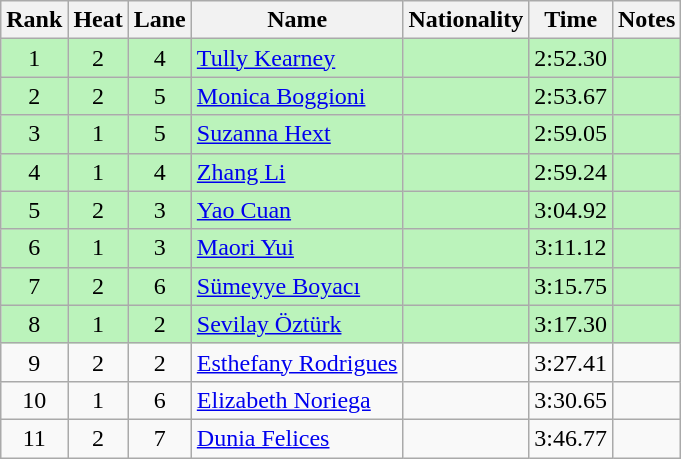<table class="wikitable sortable" style="text-align:center">
<tr>
<th>Rank</th>
<th>Heat</th>
<th>Lane</th>
<th>Name</th>
<th>Nationality</th>
<th>Time</th>
<th>Notes</th>
</tr>
<tr bgcolor=bbf3bb>
<td>1</td>
<td>2</td>
<td>4</td>
<td align=left><a href='#'>Tully Kearney</a></td>
<td align=left></td>
<td>2:52.30</td>
<td></td>
</tr>
<tr bgcolor=bbf3bb>
<td>2</td>
<td>2</td>
<td>5</td>
<td align=left><a href='#'>Monica Boggioni</a></td>
<td align=left></td>
<td>2:53.67</td>
<td></td>
</tr>
<tr bgcolor=bbf3bb>
<td>3</td>
<td>1</td>
<td>5</td>
<td align=left><a href='#'>Suzanna Hext</a></td>
<td align=left></td>
<td>2:59.05</td>
<td></td>
</tr>
<tr bgcolor=bbf3bb>
<td>4</td>
<td>1</td>
<td>4</td>
<td align=left><a href='#'>Zhang Li</a></td>
<td align=left></td>
<td>2:59.24</td>
<td></td>
</tr>
<tr bgcolor=bbf3bb>
<td>5</td>
<td>2</td>
<td>3</td>
<td align=left><a href='#'>Yao Cuan</a></td>
<td align=left></td>
<td>3:04.92</td>
<td></td>
</tr>
<tr bgcolor=bbf3bb>
<td>6</td>
<td>1</td>
<td>3</td>
<td align=left><a href='#'>Maori Yui</a></td>
<td align=left></td>
<td>3:11.12</td>
<td></td>
</tr>
<tr bgcolor=bbf3bb>
<td>7</td>
<td>2</td>
<td>6</td>
<td align=left><a href='#'>Sümeyye Boyacı</a></td>
<td align=left></td>
<td>3:15.75</td>
<td></td>
</tr>
<tr bgcolor=bbf3bb>
<td>8</td>
<td>1</td>
<td>2</td>
<td align=left><a href='#'>Sevilay Öztürk</a></td>
<td align=left></td>
<td>3:17.30</td>
<td></td>
</tr>
<tr>
<td>9</td>
<td>2</td>
<td>2</td>
<td align=left><a href='#'>Esthefany Rodrigues</a></td>
<td align=left></td>
<td>3:27.41</td>
<td></td>
</tr>
<tr>
<td>10</td>
<td>1</td>
<td>6</td>
<td align=left><a href='#'>Elizabeth Noriega</a></td>
<td align=left></td>
<td>3:30.65</td>
<td></td>
</tr>
<tr>
<td>11</td>
<td>2</td>
<td>7</td>
<td align=left><a href='#'>Dunia Felices</a></td>
<td align=left></td>
<td>3:46.77</td>
<td></td>
</tr>
</table>
